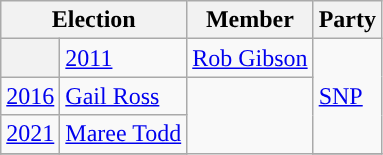<table class="wikitable">
<tr>
<th colspan="2">Election</th>
<th>Member</th>
<th>Party</th>
</tr>
<tr>
<th style="background-color: "></th>
<td><a href='#'>2011</a></td>
<td><a href='#'>Rob Gibson</a></td>
<td rowspan="3"><a href='#'>SNP</a></td>
</tr>
<tr>
<td><a href='#'>2016</a></td>
<td><a href='#'>Gail Ross</a></td>
</tr>
<tr>
<td><a href='#'>2021</a></td>
<td><a href='#'>Maree Todd</a></td>
</tr>
<tr>
</tr>
</table>
